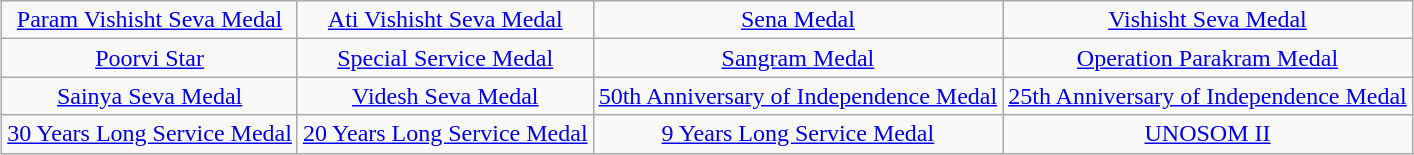<table class="wikitable" style="margin:1em auto; text-align:center;">
<tr>
<td><a href='#'>Param Vishisht Seva Medal</a></td>
<td><a href='#'>Ati Vishisht Seva Medal</a></td>
<td><a href='#'>Sena Medal</a></td>
<td><a href='#'>Vishisht Seva Medal</a></td>
</tr>
<tr>
<td><a href='#'>Poorvi Star</a></td>
<td><a href='#'>Special Service Medal</a></td>
<td><a href='#'>Sangram Medal</a></td>
<td><a href='#'>Operation Parakram Medal</a></td>
</tr>
<tr>
<td><a href='#'>Sainya Seva Medal</a></td>
<td><a href='#'>Videsh Seva Medal</a></td>
<td><a href='#'>50th Anniversary of Independence Medal</a></td>
<td><a href='#'>25th Anniversary of Independence Medal</a></td>
</tr>
<tr>
<td><a href='#'>30 Years Long Service Medal</a></td>
<td><a href='#'>20 Years Long Service Medal</a></td>
<td><a href='#'>9 Years Long Service Medal</a></td>
<td><a href='#'>UNOSOM II</a></td>
</tr>
</table>
